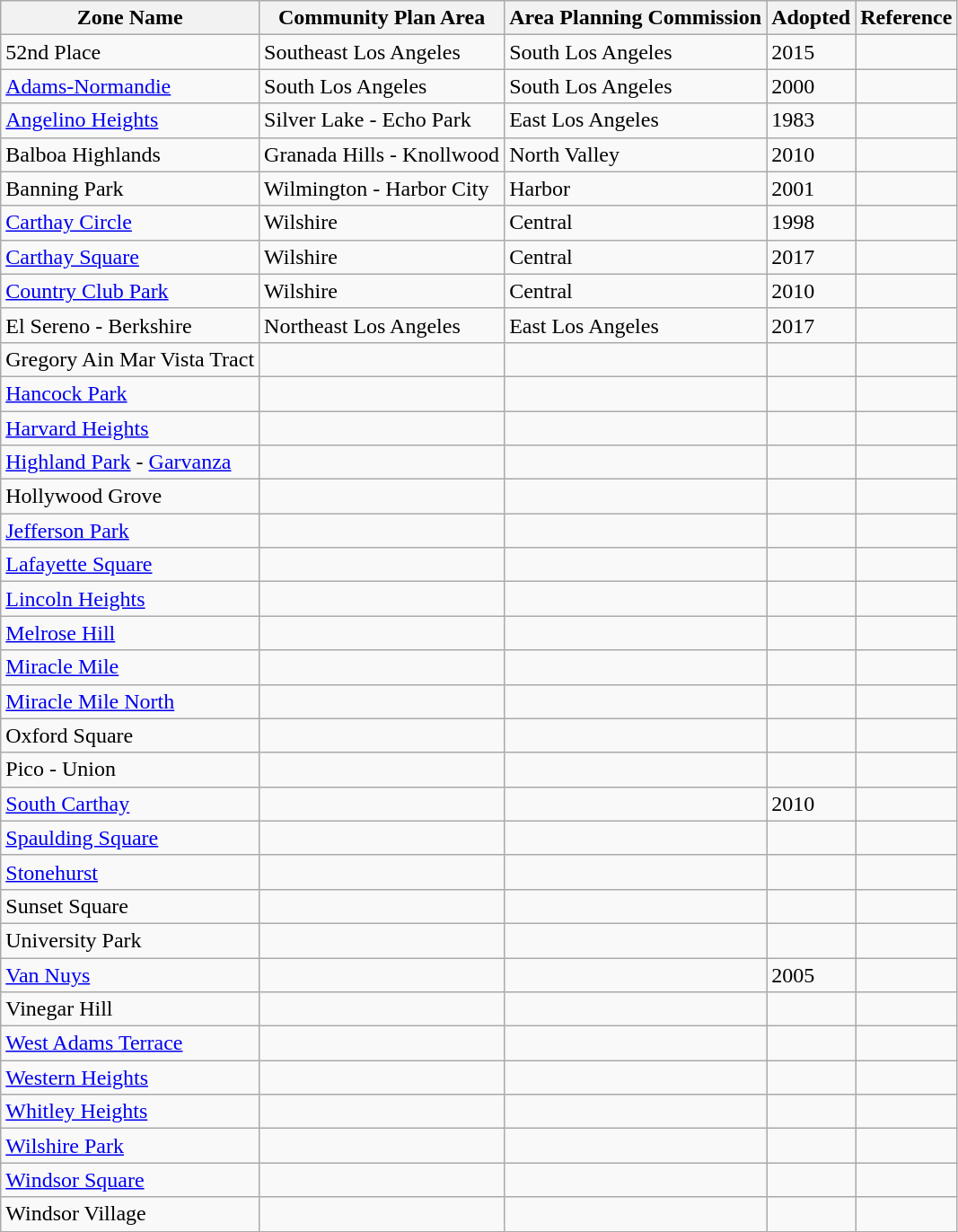<table class="wikitable sortable">
<tr>
<th>Zone Name</th>
<th>Community Plan Area</th>
<th>Area Planning Commission</th>
<th>Adopted</th>
<th>Reference</th>
</tr>
<tr>
<td>52nd Place</td>
<td>Southeast Los Angeles</td>
<td>South Los Angeles</td>
<td>2015</td>
<td></td>
</tr>
<tr>
<td><a href='#'>Adams-Normandie</a></td>
<td>South Los Angeles</td>
<td>South Los Angeles</td>
<td>2000</td>
<td></td>
</tr>
<tr>
<td><a href='#'>Angelino Heights</a></td>
<td>Silver Lake - Echo Park</td>
<td>East Los Angeles</td>
<td>1983</td>
<td></td>
</tr>
<tr>
<td>Balboa Highlands</td>
<td>Granada Hills - Knollwood</td>
<td>North Valley</td>
<td>2010</td>
<td></td>
</tr>
<tr>
<td>Banning Park</td>
<td>Wilmington - Harbor City</td>
<td>Harbor</td>
<td>2001</td>
<td></td>
</tr>
<tr>
<td><a href='#'>Carthay Circle</a></td>
<td>Wilshire</td>
<td>Central</td>
<td>1998</td>
<td></td>
</tr>
<tr>
<td><a href='#'>Carthay Square</a></td>
<td>Wilshire</td>
<td>Central</td>
<td>2017</td>
<td></td>
</tr>
<tr>
<td><a href='#'>Country Club Park</a></td>
<td>Wilshire</td>
<td>Central</td>
<td>2010</td>
<td></td>
</tr>
<tr>
<td>El Sereno - Berkshire</td>
<td>Northeast Los Angeles</td>
<td>East Los Angeles</td>
<td>2017</td>
<td></td>
</tr>
<tr>
<td>Gregory Ain Mar Vista Tract</td>
<td></td>
<td></td>
<td></td>
<td></td>
</tr>
<tr>
<td><a href='#'>Hancock Park</a></td>
<td></td>
<td></td>
<td></td>
<td></td>
</tr>
<tr>
<td><a href='#'>Harvard Heights</a></td>
<td></td>
<td></td>
<td></td>
<td></td>
</tr>
<tr>
<td><a href='#'>Highland Park</a> - <a href='#'>Garvanza</a></td>
<td></td>
<td></td>
<td></td>
<td></td>
</tr>
<tr>
<td>Hollywood Grove</td>
<td></td>
<td></td>
<td></td>
<td></td>
</tr>
<tr>
<td><a href='#'>Jefferson Park</a></td>
<td></td>
<td></td>
<td></td>
<td></td>
</tr>
<tr>
<td><a href='#'>Lafayette Square</a></td>
<td></td>
<td></td>
<td></td>
<td></td>
</tr>
<tr>
<td><a href='#'>Lincoln Heights</a></td>
<td></td>
<td></td>
<td></td>
<td></td>
</tr>
<tr>
<td><a href='#'>Melrose Hill</a></td>
<td></td>
<td></td>
<td></td>
<td></td>
</tr>
<tr>
<td><a href='#'>Miracle Mile</a></td>
<td></td>
<td></td>
<td></td>
<td></td>
</tr>
<tr>
<td><a href='#'>Miracle Mile North</a></td>
<td></td>
<td></td>
<td></td>
<td></td>
</tr>
<tr>
<td>Oxford Square</td>
<td></td>
<td></td>
<td></td>
<td></td>
</tr>
<tr>
<td>Pico - Union</td>
<td></td>
<td></td>
<td></td>
<td></td>
</tr>
<tr>
<td><a href='#'>South Carthay</a></td>
<td></td>
<td></td>
<td>2010</td>
<td></td>
</tr>
<tr>
<td><a href='#'>Spaulding Square</a></td>
<td></td>
<td></td>
<td></td>
<td></td>
</tr>
<tr>
<td><a href='#'>Stonehurst</a></td>
<td></td>
<td></td>
<td></td>
<td></td>
</tr>
<tr>
<td>Sunset Square</td>
<td></td>
<td></td>
<td></td>
<td></td>
</tr>
<tr>
<td>University Park</td>
<td></td>
<td></td>
<td></td>
<td></td>
</tr>
<tr>
<td><a href='#'>Van Nuys</a></td>
<td></td>
<td></td>
<td>2005</td>
<td></td>
</tr>
<tr>
<td>Vinegar Hill</td>
<td></td>
<td></td>
<td></td>
<td></td>
</tr>
<tr>
<td><a href='#'>West Adams Terrace</a></td>
<td></td>
<td></td>
<td></td>
<td></td>
</tr>
<tr>
<td><a href='#'>Western Heights</a></td>
<td></td>
<td></td>
<td></td>
<td></td>
</tr>
<tr>
<td><a href='#'>Whitley Heights</a></td>
<td></td>
<td></td>
<td></td>
<td></td>
</tr>
<tr>
<td><a href='#'>Wilshire Park</a></td>
<td></td>
<td></td>
<td></td>
<td></td>
</tr>
<tr>
<td><a href='#'>Windsor Square</a></td>
<td></td>
<td></td>
<td></td>
<td></td>
</tr>
<tr>
<td>Windsor Village</td>
<td></td>
<td></td>
<td></td>
<td></td>
</tr>
</table>
